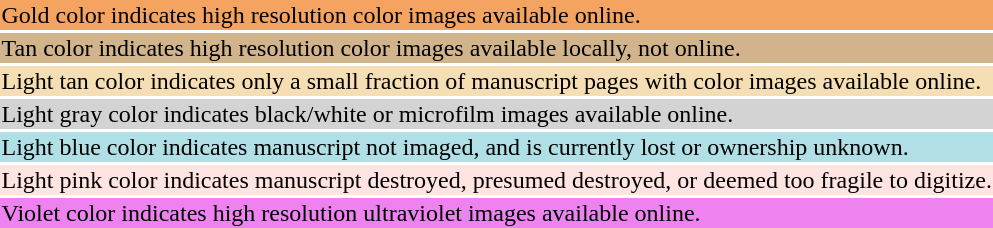<table style="background:transparent">
<tr>
<td bgcolor="sandybrown">Gold color indicates high resolution color images available online.</td>
</tr>
<tr>
<td bgcolor="tan">Tan color indicates high resolution color images available locally, not online.</td>
</tr>
<tr>
<td bgcolor="wheat">Light tan color indicates only a small fraction of manuscript pages with color images available online.</td>
</tr>
<tr>
<td bgcolor="lightgray">Light gray color indicates black/white or microfilm images available online.</td>
</tr>
<tr>
<td bgcolor="powderblue">Light blue color indicates manuscript not imaged, and is currently lost or ownership unknown.</td>
</tr>
<tr>
<td bgcolor="mistyrose">Light pink color indicates manuscript destroyed, presumed destroyed, or deemed too fragile to digitize.</td>
</tr>
<tr>
<td bgcolor="violet">Violet color indicates high resolution ultraviolet images available online.</td>
</tr>
</table>
